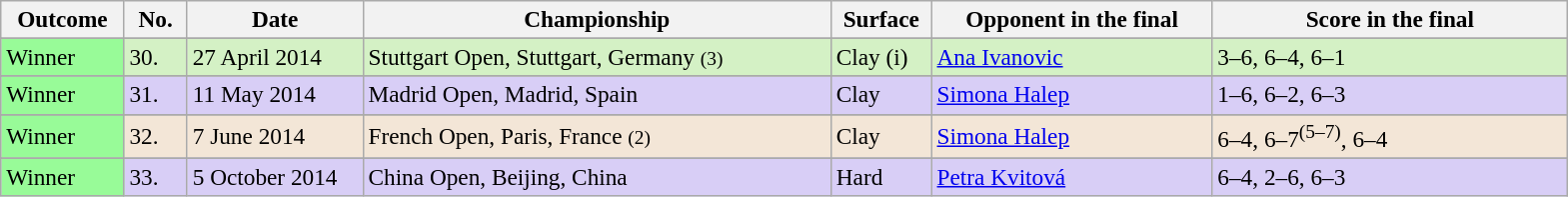<table class="sortable wikitable" style=font-size:97%>
<tr>
<th width=75>Outcome</th>
<th width=35>No.</th>
<th width=110>Date</th>
<th width=305>Championship</th>
<th width=60>Surface</th>
<th width=180>Opponent in the final</th>
<th width=230>Score in the final</th>
</tr>
<tr>
</tr>
<tr style="background:#d4f1c5;">
<td style="background:#98fb98;">Winner</td>
<td>30.</td>
<td>27 April 2014</td>
<td>Stuttgart Open, Stuttgart, Germany <small>(3)</small></td>
<td>Clay (i)</td>
<td> <a href='#'>Ana Ivanovic</a></td>
<td>3–6, 6–4, 6–1</td>
</tr>
<tr>
</tr>
<tr bgcolor=#D8CEF6>
<td style="background:#98fb98;">Winner</td>
<td>31.</td>
<td>11 May 2014</td>
<td>Madrid Open, Madrid, Spain</td>
<td>Clay</td>
<td> <a href='#'>Simona Halep</a></td>
<td>1–6, 6–2, 6–3</td>
</tr>
<tr>
</tr>
<tr style="background:#f3e6d7;">
<td style="background:#98fb98;">Winner</td>
<td>32.</td>
<td>7 June 2014</td>
<td>French Open, Paris, France <small>(2)</small></td>
<td>Clay</td>
<td> <a href='#'>Simona Halep</a></td>
<td>6–4, 6–7<sup>(5–7)</sup>, 6–4</td>
</tr>
<tr>
</tr>
<tr bgcolor=#D8CEF6>
<td style="background:#98fb98;">Winner</td>
<td>33.</td>
<td>5 October 2014</td>
<td>China Open, Beijing, China</td>
<td>Hard</td>
<td> <a href='#'>Petra Kvitová</a></td>
<td>6–4, 2–6, 6–3</td>
</tr>
</table>
